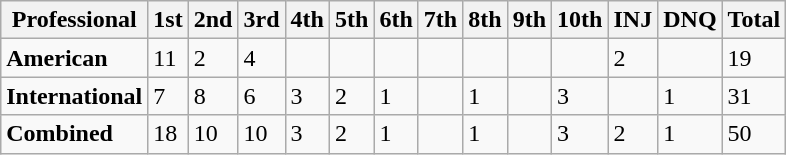<table class="wikitable">
<tr>
<th>Professional</th>
<th>1st</th>
<th>2nd</th>
<th>3rd</th>
<th>4th</th>
<th>5th</th>
<th>6th</th>
<th>7th</th>
<th>8th</th>
<th>9th</th>
<th>10th</th>
<th>INJ</th>
<th>DNQ</th>
<th>Total</th>
</tr>
<tr>
<td><strong>American</strong></td>
<td>11</td>
<td>2</td>
<td>4</td>
<td></td>
<td></td>
<td></td>
<td></td>
<td></td>
<td></td>
<td></td>
<td>2</td>
<td></td>
<td>19</td>
</tr>
<tr>
<td><strong>International</strong></td>
<td>7</td>
<td>8</td>
<td>6</td>
<td>3</td>
<td>2</td>
<td>1</td>
<td></td>
<td>1</td>
<td></td>
<td>3</td>
<td></td>
<td>1</td>
<td>31</td>
</tr>
<tr>
<td><strong>Combined</strong></td>
<td>18</td>
<td>10</td>
<td>10</td>
<td>3</td>
<td>2</td>
<td>1</td>
<td></td>
<td>1</td>
<td></td>
<td>3</td>
<td>2</td>
<td>1</td>
<td>50</td>
</tr>
</table>
